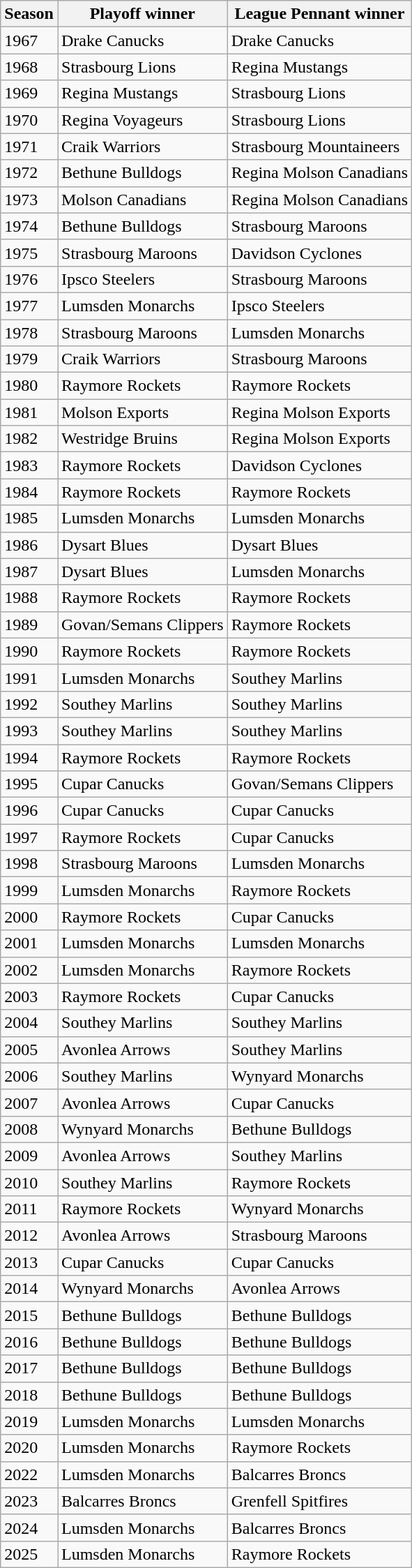<table class="wikitable">
<tr>
<th>Season</th>
<th>Playoff winner</th>
<th>League Pennant winner</th>
</tr>
<tr>
<td>1967</td>
<td>Drake Canucks</td>
<td>Drake Canucks</td>
</tr>
<tr>
<td>1968</td>
<td>Strasbourg Lions</td>
<td>Regina Mustangs</td>
</tr>
<tr>
<td>1969</td>
<td>Regina Mustangs</td>
<td>Strasbourg Lions</td>
</tr>
<tr>
<td>1970</td>
<td>Regina Voyageurs</td>
<td>Strasbourg Lions</td>
</tr>
<tr>
<td>1971</td>
<td>Craik Warriors</td>
<td>Strasbourg Mountaineers</td>
</tr>
<tr>
<td>1972</td>
<td>Bethune Bulldogs</td>
<td>Regina Molson Canadians</td>
</tr>
<tr>
<td>1973</td>
<td>Molson Canadians</td>
<td>Regina Molson Canadians</td>
</tr>
<tr>
<td>1974</td>
<td>Bethune Bulldogs</td>
<td>Strasbourg Maroons</td>
</tr>
<tr>
<td>1975</td>
<td>Strasbourg Maroons</td>
<td>Davidson Cyclones</td>
</tr>
<tr>
<td>1976</td>
<td>Ipsco Steelers</td>
<td>Strasbourg Maroons</td>
</tr>
<tr>
<td>1977</td>
<td>Lumsden Monarchs</td>
<td>Ipsco Steelers</td>
</tr>
<tr>
<td>1978</td>
<td>Strasbourg Maroons</td>
<td>Lumsden Monarchs</td>
</tr>
<tr>
<td>1979</td>
<td>Craik Warriors</td>
<td>Strasbourg Maroons</td>
</tr>
<tr>
<td>1980</td>
<td>Raymore Rockets</td>
<td>Raymore Rockets</td>
</tr>
<tr>
<td>1981</td>
<td>Molson Exports</td>
<td>Regina Molson Exports</td>
</tr>
<tr>
<td>1982</td>
<td>Westridge Bruins</td>
<td>Regina Molson Exports</td>
</tr>
<tr>
<td>1983</td>
<td>Raymore Rockets</td>
<td>Davidson Cyclones</td>
</tr>
<tr>
<td>1984</td>
<td>Raymore Rockets</td>
<td>Raymore Rockets</td>
</tr>
<tr>
<td>1985</td>
<td>Lumsden Monarchs</td>
<td>Lumsden Monarchs</td>
</tr>
<tr>
<td>1986</td>
<td>Dysart Blues</td>
<td>Dysart Blues</td>
</tr>
<tr>
<td>1987</td>
<td>Dysart Blues</td>
<td>Lumsden Monarchs</td>
</tr>
<tr>
<td>1988</td>
<td>Raymore Rockets</td>
<td>Raymore Rockets</td>
</tr>
<tr>
<td>1989</td>
<td>Govan/Semans Clippers</td>
<td>Raymore Rockets</td>
</tr>
<tr>
<td>1990</td>
<td>Raymore Rockets</td>
<td>Raymore Rockets</td>
</tr>
<tr>
<td>1991</td>
<td>Lumsden Monarchs</td>
<td>Southey Marlins</td>
</tr>
<tr>
<td>1992</td>
<td>Southey Marlins</td>
<td>Southey Marlins</td>
</tr>
<tr>
<td>1993</td>
<td>Southey Marlins</td>
<td>Southey Marlins</td>
</tr>
<tr>
<td>1994</td>
<td>Raymore Rockets</td>
<td>Raymore Rockets</td>
</tr>
<tr>
<td>1995</td>
<td>Cupar Canucks</td>
<td>Govan/Semans Clippers</td>
</tr>
<tr>
<td>1996</td>
<td>Cupar Canucks</td>
<td>Cupar Canucks</td>
</tr>
<tr>
<td>1997</td>
<td>Raymore Rockets</td>
<td>Cupar Canucks</td>
</tr>
<tr>
<td>1998</td>
<td>Strasbourg Maroons</td>
<td>Lumsden Monarchs</td>
</tr>
<tr>
<td>1999</td>
<td>Lumsden Monarchs</td>
<td>Raymore Rockets</td>
</tr>
<tr>
<td>2000</td>
<td>Raymore Rockets</td>
<td>Cupar Canucks</td>
</tr>
<tr>
<td>2001</td>
<td>Lumsden Monarchs</td>
<td>Lumsden Monarchs</td>
</tr>
<tr>
<td>2002</td>
<td>Lumsden Monarchs</td>
<td>Raymore Rockets</td>
</tr>
<tr>
<td>2003</td>
<td>Raymore Rockets</td>
<td>Cupar Canucks</td>
</tr>
<tr>
<td>2004</td>
<td>Southey Marlins</td>
<td>Southey Marlins</td>
</tr>
<tr>
<td>2005</td>
<td>Avonlea Arrows</td>
<td>Southey Marlins</td>
</tr>
<tr>
<td>2006</td>
<td>Southey Marlins</td>
<td>Wynyard Monarchs</td>
</tr>
<tr>
<td>2007</td>
<td>Avonlea Arrows</td>
<td>Cupar Canucks</td>
</tr>
<tr>
<td>2008</td>
<td>Wynyard Monarchs</td>
<td>Bethune Bulldogs</td>
</tr>
<tr>
<td>2009</td>
<td>Avonlea Arrows</td>
<td>Southey Marlins</td>
</tr>
<tr>
<td>2010</td>
<td>Southey Marlins</td>
<td>Raymore Rockets</td>
</tr>
<tr>
<td>2011</td>
<td>Raymore Rockets</td>
<td>Wynyard Monarchs</td>
</tr>
<tr>
<td>2012</td>
<td>Avonlea Arrows</td>
<td>Strasbourg Maroons</td>
</tr>
<tr>
<td>2013</td>
<td>Cupar Canucks</td>
<td>Cupar Canucks</td>
</tr>
<tr>
<td>2014</td>
<td>Wynyard Monarchs</td>
<td>Avonlea Arrows</td>
</tr>
<tr>
<td>2015</td>
<td>Bethune Bulldogs</td>
<td>Bethune Bulldogs</td>
</tr>
<tr>
<td>2016</td>
<td>Bethune Bulldogs</td>
<td>Bethune Bulldogs</td>
</tr>
<tr>
<td>2017</td>
<td>Bethune Bulldogs</td>
<td>Bethune Bulldogs</td>
</tr>
<tr>
<td>2018</td>
<td>Bethune Bulldogs</td>
<td>Bethune Bulldogs</td>
</tr>
<tr>
<td>2019</td>
<td>Lumsden Monarchs</td>
<td>Lumsden Monarchs</td>
</tr>
<tr>
<td>2020</td>
<td>Lumsden Monarchs</td>
<td>Raymore Rockets</td>
</tr>
<tr>
<td>2022</td>
<td>Lumsden Monarchs</td>
<td>Balcarres Broncs</td>
</tr>
<tr>
<td>2023</td>
<td>Balcarres Broncs</td>
<td>Grenfell Spitfires</td>
</tr>
<tr>
<td>2024</td>
<td>Lumsden Monarchs</td>
<td>Balcarres Broncs</td>
</tr>
<tr>
<td>2025</td>
<td>Lumsden Monarchs</td>
<td>Raymore Rockets</td>
</tr>
</table>
